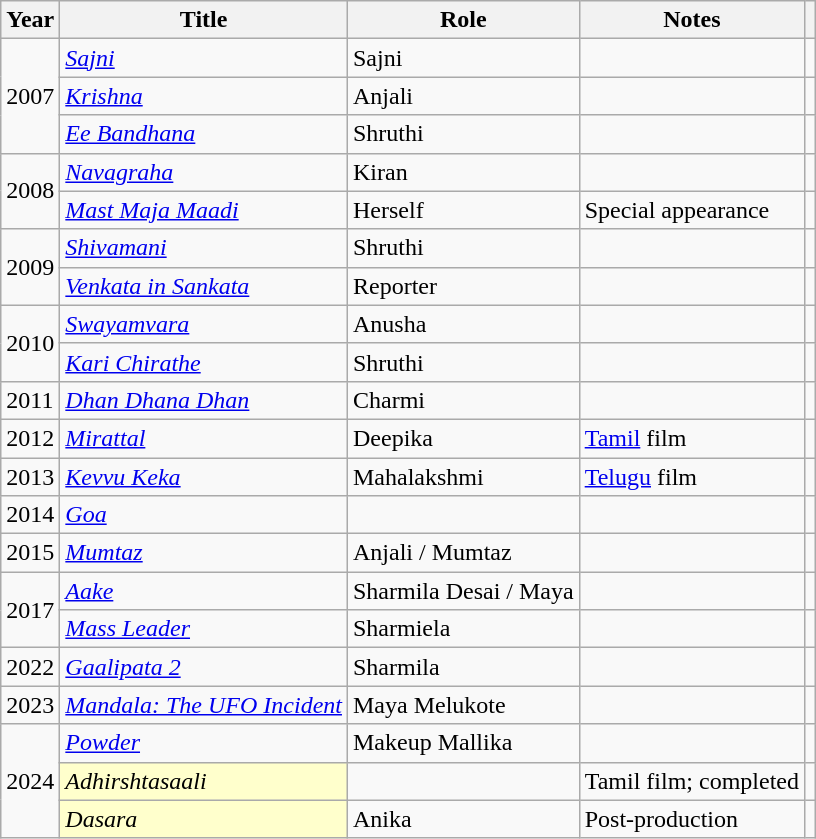<table class="wikitable sortable">
<tr>
<th>Year</th>
<th>Title</th>
<th>Role</th>
<th class="unsortable">Notes</th>
<th class="unsortable"></th>
</tr>
<tr>
<td rowspan="3">2007</td>
<td><em><a href='#'>Sajni</a></em></td>
<td>Sajni</td>
<td></td>
<td></td>
</tr>
<tr>
<td><em><a href='#'>Krishna</a></em></td>
<td>Anjali</td>
<td></td>
<td></td>
</tr>
<tr>
<td><em><a href='#'>Ee Bandhana</a></em></td>
<td>Shruthi</td>
<td></td>
<td></td>
</tr>
<tr>
<td rowspan="2">2008</td>
<td><em><a href='#'>Navagraha</a></em></td>
<td>Kiran</td>
<td></td>
<td></td>
</tr>
<tr>
<td><em><a href='#'>Mast Maja Maadi</a></em></td>
<td>Herself</td>
<td>Special appearance</td>
<td></td>
</tr>
<tr>
<td rowspan="2">2009</td>
<td><em><a href='#'>Shivamani</a></em></td>
<td>Shruthi</td>
<td></td>
<td></td>
</tr>
<tr>
<td><em><a href='#'>Venkata in Sankata</a></em></td>
<td>Reporter</td>
<td></td>
<td></td>
</tr>
<tr>
<td rowspan="2">2010</td>
<td><em><a href='#'>Swayamvara</a></em></td>
<td>Anusha</td>
<td></td>
<td></td>
</tr>
<tr>
<td><em><a href='#'>Kari Chirathe</a></em></td>
<td>Shruthi</td>
<td></td>
<td></td>
</tr>
<tr>
<td>2011</td>
<td><em><a href='#'>Dhan Dhana Dhan</a></em></td>
<td>Charmi</td>
<td></td>
<td></td>
</tr>
<tr>
<td>2012</td>
<td><em><a href='#'>Mirattal</a></em></td>
<td>Deepika</td>
<td><a href='#'>Tamil</a> film</td>
<td></td>
</tr>
<tr>
<td>2013</td>
<td><em><a href='#'>Kevvu Keka</a></em></td>
<td>Mahalakshmi</td>
<td><a href='#'>Telugu</a> film</td>
<td></td>
</tr>
<tr>
<td>2014</td>
<td><em><a href='#'>Goa</a></em></td>
<td></td>
<td></td>
<td></td>
</tr>
<tr>
<td>2015</td>
<td><em><a href='#'>Mumtaz</a></em></td>
<td>Anjali / Mumtaz</td>
<td></td>
<td></td>
</tr>
<tr>
<td rowspan="2">2017</td>
<td><em><a href='#'>Aake</a></em></td>
<td>Sharmila Desai / Maya</td>
<td></td>
<td></td>
</tr>
<tr>
<td><em><a href='#'>Mass Leader</a></em></td>
<td>Sharmiela</td>
<td></td>
<td></td>
</tr>
<tr>
<td>2022</td>
<td><em><a href='#'>Gaalipata 2</a></em></td>
<td>Sharmila</td>
<td></td>
<td></td>
</tr>
<tr>
<td>2023</td>
<td><em><a href='#'>Mandala: The UFO Incident</a></em></td>
<td>Maya Melukote</td>
<td></td>
<td></td>
</tr>
<tr>
<td rowspan="3">2024</td>
<td><em><a href='#'>Powder</a></em></td>
<td>Makeup Mallika</td>
<td></td>
<td></td>
</tr>
<tr>
<td style="background:#FFFFCC;"><em>Adhirshtasaali</em></td>
<td></td>
<td>Tamil film; completed</td>
<td></td>
</tr>
<tr>
<td style="background:#FFFFCC;"><em>Dasara</em></td>
<td>Anika</td>
<td>Post-production</td>
<td></td>
</tr>
</table>
